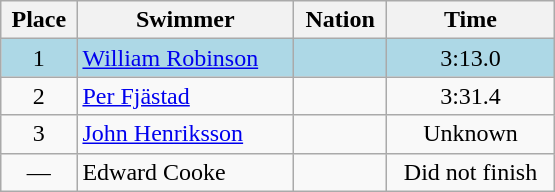<table class=wikitable width=370>
<tr>
<th>Place</th>
<th>Swimmer</th>
<th>Nation</th>
<th>Time</th>
</tr>
<tr bgcolor=lightblue>
<td align=center>1</td>
<td><a href='#'>William Robinson</a></td>
<td></td>
<td align=center>3:13.0</td>
</tr>
<tr>
<td align=center>2</td>
<td><a href='#'>Per Fjästad</a></td>
<td></td>
<td align=center>3:31.4</td>
</tr>
<tr>
<td align=center>3</td>
<td><a href='#'>John Henriksson</a></td>
<td></td>
<td align=center>Unknown</td>
</tr>
<tr>
<td align=center>—</td>
<td>Edward Cooke</td>
<td></td>
<td align=center>Did not finish</td>
</tr>
</table>
